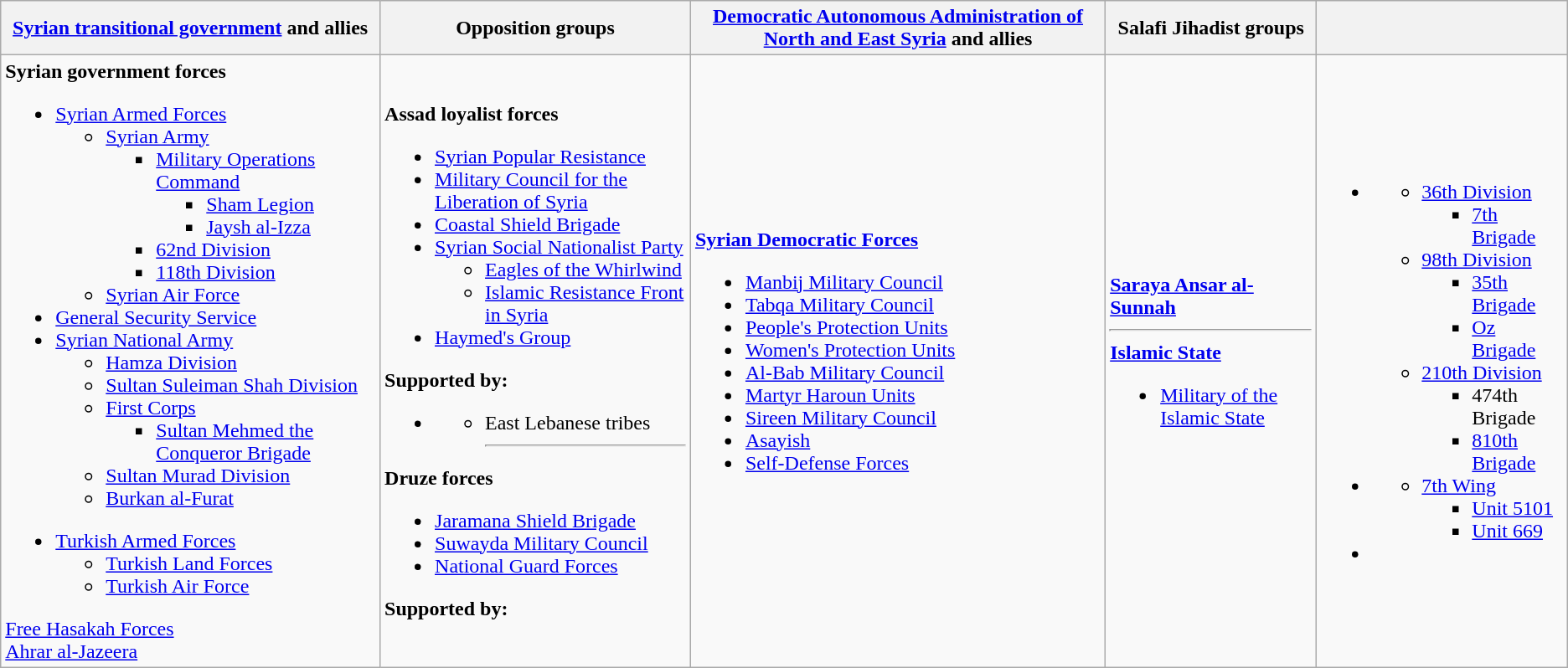<table class="wikitable">
<tr>
<th> <a href='#'>Syrian transitional government</a> and allies</th>
<th> Opposition groups</th>
<th> <a href='#'>Democratic Autonomous Administration of North and East Syria</a> and allies</th>
<th> Salafi Jihadist groups</th>
<th></th>
</tr>
<tr>
<td> <strong>Syrian government forces</strong><br><ul><li> <a href='#'>Syrian Armed Forces</a><ul><li> <a href='#'>Syrian Army</a><ul><li> <a href='#'>Military Operations Command</a><ul><li> <a href='#'>Sham Legion</a></li><li> <a href='#'>Jaysh al-Izza</a></li></ul></li><li><a href='#'>62nd Division</a></li><li><a href='#'>118th Division</a></li></ul></li><li> <a href='#'>Syrian Air Force</a></li></ul></li><li> <a href='#'>General Security Service</a></li><li> <a href='#'>Syrian National Army</a><ul><li> <a href='#'>Hamza Division</a></li><li> <a href='#'>Sultan Suleiman Shah Division</a></li><li><a href='#'>First Corps</a><ul><li><a href='#'>Sultan Mehmed the Conqueror Brigade</a></li></ul></li><li> <a href='#'>Sultan Murad Division</a></li><li> <a href='#'>Burkan al-Furat</a></li></ul></li></ul><strong></strong> <ul><li> <a href='#'>Turkish Armed Forces</a><ul><li> <a href='#'>Turkish Land Forces</a></li><li> <a href='#'>Turkish Air Force</a></li></ul></li></ul><a href='#'>Free Hasakah Forces</a> <br><a href='#'>Ahrar al-Jazeera</a> </td>
<td> <strong>Assad loyalist forces</strong><br><ul><li> <a href='#'>Syrian Popular Resistance</a></li><li> <a href='#'>Military Council for the Liberation of Syria</a></li><li> <a href='#'>Coastal Shield Brigade</a></li><li> <a href='#'>Syrian Social Nationalist Party</a><ul><li> <a href='#'>Eagles of the Whirlwind</a></li><li> <a href='#'>Islamic Resistance Front in Syria</a></li></ul></li><li> <a href='#'>Haymed's Group</a></li></ul><strong>Supported by:</strong><ul><li><ul><li> East Lebanese tribes<hr></li></ul></li></ul> <strong>Druze forces</strong><ul><li> <a href='#'>Jaramana Shield Brigade</a></li><li> <a href='#'>Suwayda Military Council</a></li><li> <a href='#'>National Guard Forces</a></li></ul><strong>Supported by:</strong><br> </td>
<td> <strong><a href='#'>Syrian Democratic Forces</a></strong> <br><ul><li> <a href='#'>Manbij Military Council</a></li><li><a href='#'>Tabqa Military Council</a></li><li> <a href='#'>People's Protection Units</a></li><li> <a href='#'>Women's Protection Units</a></li><li> <a href='#'>Al-Bab Military Council</a></li><li><a href='#'>Martyr Haroun Units</a></li><li><a href='#'>Sireen Military Council</a></li><li><a href='#'>Asayish</a></li><li> <a href='#'>Self-Defense Forces</a></li></ul></td>
<td> <strong><a href='#'>Saraya Ansar al-Sunnah</a></strong><hr> <strong><a href='#'>Islamic State</a></strong><br><ul><li> <a href='#'>Military of the Islamic State</a></li></ul></td>
<td><strong></strong><br><ul><li><ul><li> <a href='#'>36th Division</a><ul><li> <a href='#'>7th Brigade</a></li></ul></li><li> <a href='#'>98th Division</a><ul><li> <a href='#'>35th Brigade</a></li><li> <a href='#'>Oz Brigade</a></li></ul></li><li> <a href='#'>210th Division</a><ul><li> 474th Brigade</li><li> <a href='#'>810th Brigade</a></li></ul></li></ul></li><li><ul><li> <a href='#'>7th Wing</a><ul><li> <a href='#'>Unit 5101</a></li><li> <a href='#'>Unit 669</a></li></ul></li></ul></li><li></li></ul></td>
</tr>
</table>
